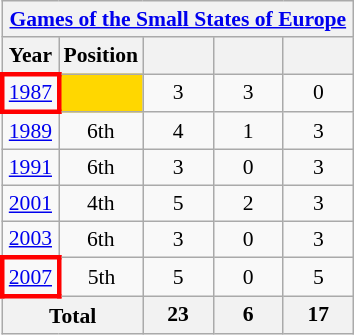<table class="wikitable" style="text-align: center;font-size:90%;">
<tr>
<th colspan=5><a href='#'>Games of the Small States of Europe</a></th>
</tr>
<tr>
<th>Year</th>
<th>Position</th>
<th width=40></th>
<th width=40></th>
<th width=40></th>
</tr>
<tr>
<td style="border: 3px solid red"> <a href='#'>1987</a></td>
<td bgcolor=gold></td>
<td>3</td>
<td>3</td>
<td>0</td>
</tr>
<tr>
<td> <a href='#'>1989</a></td>
<td>6th</td>
<td>4</td>
<td>1</td>
<td>3</td>
</tr>
<tr>
<td> <a href='#'>1991</a></td>
<td>6th</td>
<td>3</td>
<td>0</td>
<td>3</td>
</tr>
<tr>
<td> <a href='#'>2001</a></td>
<td>4th</td>
<td>5</td>
<td>2</td>
<td>3</td>
</tr>
<tr>
<td> <a href='#'>2003</a></td>
<td>6th</td>
<td>3</td>
<td>0</td>
<td>3</td>
</tr>
<tr>
<td style="border: 3px solid red"> <a href='#'>2007</a></td>
<td>5th</td>
<td>5</td>
<td>0</td>
<td>5</td>
</tr>
<tr>
<th colspan=2>Total</th>
<th>23</th>
<th>6</th>
<th>17</th>
</tr>
</table>
